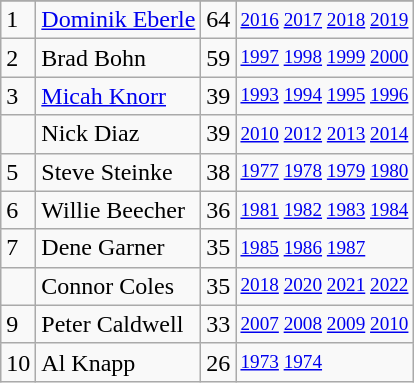<table class="wikitable">
<tr>
</tr>
<tr>
<td>1</td>
<td><a href='#'>Dominik Eberle</a></td>
<td>64</td>
<td style="font-size:80%;"><a href='#'>2016</a> <a href='#'>2017</a> <a href='#'>2018</a> <a href='#'>2019</a></td>
</tr>
<tr>
<td>2</td>
<td>Brad Bohn</td>
<td>59</td>
<td style="font-size:80%;"><a href='#'>1997</a> <a href='#'>1998</a> <a href='#'>1999</a> <a href='#'>2000</a></td>
</tr>
<tr>
<td>3</td>
<td><a href='#'>Micah Knorr</a></td>
<td>39</td>
<td style="font-size:80%;"><a href='#'>1993</a> <a href='#'>1994</a> <a href='#'>1995</a> <a href='#'>1996</a></td>
</tr>
<tr>
<td></td>
<td>Nick Diaz</td>
<td>39</td>
<td style="font-size:80%;"><a href='#'>2010</a> <a href='#'>2012</a> <a href='#'>2013</a> <a href='#'>2014</a></td>
</tr>
<tr>
<td>5</td>
<td>Steve Steinke</td>
<td>38</td>
<td style="font-size:80%;"><a href='#'>1977</a> <a href='#'>1978</a> <a href='#'>1979</a> <a href='#'>1980</a></td>
</tr>
<tr>
<td>6</td>
<td>Willie Beecher</td>
<td>36</td>
<td style="font-size:80%;"><a href='#'>1981</a> <a href='#'>1982</a> <a href='#'>1983</a> <a href='#'>1984</a></td>
</tr>
<tr>
<td>7</td>
<td>Dene Garner</td>
<td>35</td>
<td style="font-size:80%;"><a href='#'>1985</a> <a href='#'>1986</a> <a href='#'>1987</a></td>
</tr>
<tr>
<td></td>
<td>Connor Coles</td>
<td>35</td>
<td style="font-size:80%;"><a href='#'>2018</a> <a href='#'>2020</a> <a href='#'>2021</a> <a href='#'>2022</a></td>
</tr>
<tr>
<td>9</td>
<td>Peter Caldwell</td>
<td>33</td>
<td style="font-size:80%;"><a href='#'>2007</a> <a href='#'>2008</a> <a href='#'>2009</a> <a href='#'>2010</a></td>
</tr>
<tr>
<td>10</td>
<td>Al Knapp</td>
<td>26</td>
<td style="font-size:80%;"><a href='#'>1973</a> <a href='#'>1974</a></td>
</tr>
</table>
